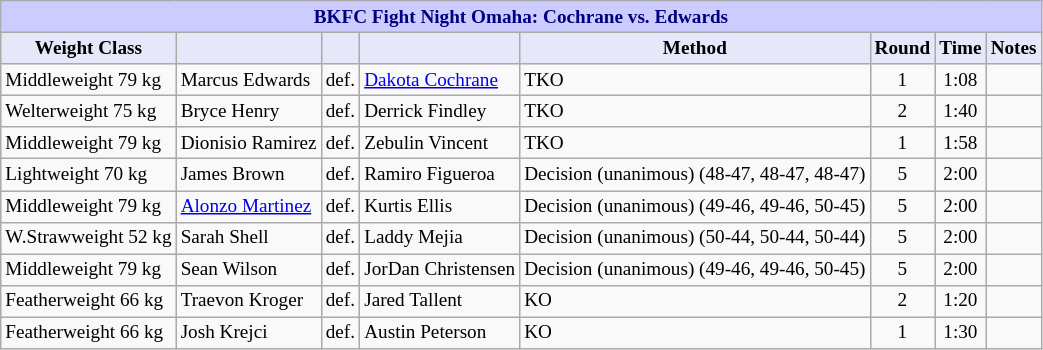<table class="wikitable" style="font-size: 80%;">
<tr>
<th colspan="8" style="background-color: #ccf; color: #000080; text-align: center;"><strong>BKFC Fight Night Omaha: Cochrane vs. Edwards</strong></th>
</tr>
<tr>
<th colspan="1" style="background-color: #E6E8FA; color: #000000; text-align: center;">Weight Class</th>
<th colspan="1" style="background-color: #E6E8FA; color: #000000; text-align: center;"></th>
<th colspan="1" style="background-color: #E6E8FA; color: #000000; text-align: center;"></th>
<th colspan="1" style="background-color: #E6E8FA; color: #000000; text-align: center;"></th>
<th colspan="1" style="background-color: #E6E8FA; color: #000000; text-align: center;">Method</th>
<th colspan="1" style="background-color: #E6E8FA; color: #000000; text-align: center;">Round</th>
<th colspan="1" style="background-color: #E6E8FA; color: #000000; text-align: center;">Time</th>
<th colspan="1" style="background-color: #E6E8FA; color: #000000; text-align: center;">Notes</th>
</tr>
<tr>
<td>Middleweight 79 kg</td>
<td> Marcus Edwards</td>
<td align=center>def.</td>
<td> <a href='#'>Dakota Cochrane</a></td>
<td>TKO</td>
<td align=center>1</td>
<td align=center>1:08</td>
<td></td>
</tr>
<tr>
<td>Welterweight 75 kg</td>
<td> Bryce Henry</td>
<td>def.</td>
<td> Derrick Findley</td>
<td>TKO</td>
<td align="center">2</td>
<td align="center">1:40</td>
<td></td>
</tr>
<tr>
<td>Middleweight 79 kg</td>
<td> Dionisio Ramirez</td>
<td align=center>def.</td>
<td> Zebulin Vincent</td>
<td>TKO</td>
<td align=center>1</td>
<td align=center>1:58</td>
<td></td>
</tr>
<tr>
<td>Lightweight 70 kg</td>
<td> James Brown</td>
<td align="center">def.</td>
<td> Ramiro Figueroa</td>
<td>Decision (unanimous) (48-47, 48-47, 48-47)</td>
<td align="center">5</td>
<td align="center">2:00</td>
<td></td>
</tr>
<tr>
<td>Middleweight 79 kg</td>
<td> <a href='#'>Alonzo Martinez</a></td>
<td align="center">def.</td>
<td> Kurtis Ellis</td>
<td>Decision (unanimous) (49-46, 49-46, 50-45)</td>
<td align="center">5</td>
<td align="center">2:00</td>
<td></td>
</tr>
<tr>
<td>W.Strawweight 52 kg</td>
<td> Sarah Shell</td>
<td>def.</td>
<td> Laddy Mejia</td>
<td>Decision (unanimous) (50-44, 50-44, 50-44)</td>
<td align="center">5</td>
<td align="center">2:00</td>
<td></td>
</tr>
<tr>
<td>Middleweight 79 kg</td>
<td> Sean Wilson</td>
<td>def.</td>
<td> JorDan Christensen</td>
<td>Decision (unanimous) (49-46, 49-46, 50-45)</td>
<td align="center">5</td>
<td align="center">2:00</td>
<td></td>
</tr>
<tr>
<td>Featherweight 66 kg</td>
<td> Traevon Kroger</td>
<td>def.</td>
<td> Jared Tallent</td>
<td>KO</td>
<td align="center">2</td>
<td align="center">1:20</td>
<td></td>
</tr>
<tr>
<td>Featherweight 66 kg</td>
<td> Josh Krejci</td>
<td align="center">def.</td>
<td> Austin Peterson</td>
<td>KO</td>
<td align="center">1</td>
<td align="center">1:30</td>
<td></td>
</tr>
</table>
